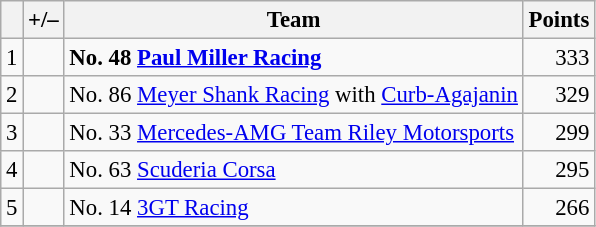<table class="wikitable" style="font-size: 95%;">
<tr>
<th scope="col"></th>
<th scope="col">+/–</th>
<th scope="col">Team</th>
<th scope="col">Points</th>
</tr>
<tr>
<td align=center>1</td>
<td align="left"></td>
<td><strong> No. 48 <a href='#'>Paul Miller Racing</a></strong></td>
<td align=right>333</td>
</tr>
<tr>
<td align=center>2</td>
<td align="left"></td>
<td> No. 86 <a href='#'>Meyer Shank Racing</a> with <a href='#'>Curb-Agajanin</a></td>
<td align=right>329</td>
</tr>
<tr>
<td align=center>3</td>
<td align="left"></td>
<td> No. 33 <a href='#'>Mercedes-AMG Team Riley Motorsports</a></td>
<td align=right>299</td>
</tr>
<tr>
<td align=center>4</td>
<td align="left"></td>
<td> No. 63 <a href='#'>Scuderia Corsa</a></td>
<td align=right>295</td>
</tr>
<tr>
<td align=center>5</td>
<td align="left"></td>
<td> No. 14 <a href='#'>3GT Racing</a></td>
<td align=right>266</td>
</tr>
<tr>
</tr>
</table>
